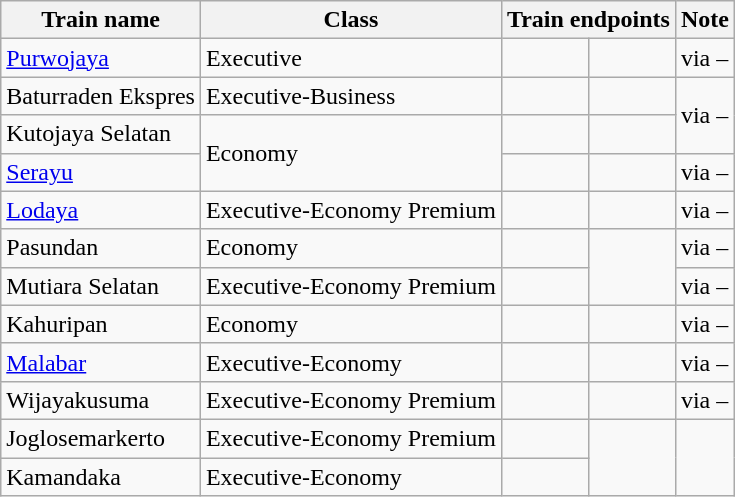<table class="wikitable">
<tr>
<th>Train name</th>
<th>Class</th>
<th colspan=2>Train endpoints</th>
<th>Note</th>
</tr>
<tr>
<td><a href='#'>Purwojaya</a></td>
<td>Executive</td>
<td></td>
<td></td>
<td>via –</td>
</tr>
<tr>
<td>Baturraden Ekspres</td>
<td>Executive-Business</td>
<td></td>
<td></td>
<td rowspan="2">via –</td>
</tr>
<tr>
<td>Kutojaya Selatan</td>
<td rowspan="2">Economy</td>
<td></td>
<td></td>
</tr>
<tr>
<td><a href='#'>Serayu</a></td>
<td></td>
<td></td>
<td>via –</td>
</tr>
<tr>
<td><a href='#'>Lodaya</a></td>
<td>Executive-Economy Premium</td>
<td></td>
<td></td>
<td>via –</td>
</tr>
<tr>
<td>Pasundan</td>
<td>Economy</td>
<td></td>
<td rowspan="2"></td>
<td>via –</td>
</tr>
<tr>
<td>Mutiara Selatan</td>
<td>Executive-Economy Premium</td>
<td></td>
<td>via –</td>
</tr>
<tr>
<td>Kahuripan</td>
<td>Economy</td>
<td></td>
<td></td>
<td>via –</td>
</tr>
<tr>
<td><a href='#'>Malabar</a></td>
<td>Executive-Economy</td>
<td></td>
<td></td>
<td>via –</td>
</tr>
<tr>
<td>Wijayakusuma</td>
<td>Executive-Economy Premium</td>
<td></td>
<td></td>
<td>via –</td>
</tr>
<tr>
<td>Joglosemarkerto</td>
<td>Executive-Economy Premium</td>
<td></td>
<td rowspan="2"></td>
<td rowspan="2"></td>
</tr>
<tr>
<td>Kamandaka</td>
<td>Executive-Economy</td>
<td></td>
</tr>
</table>
